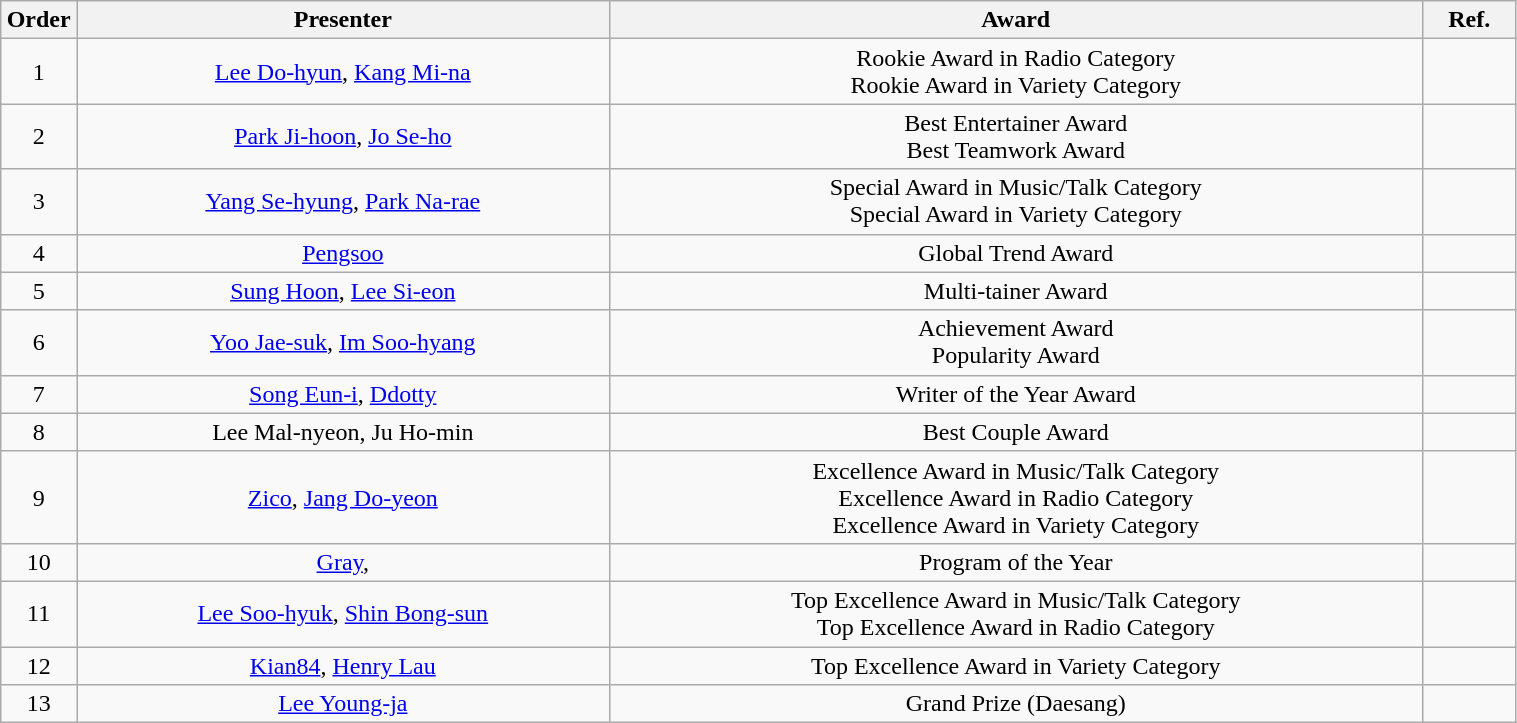<table class="wikitable" style="text-align:center; width:80%;">
<tr>
<th width="5%">Order</th>
<th>Presenter</th>
<th>Award</th>
<th>Ref.</th>
</tr>
<tr>
<td>1</td>
<td><a href='#'>Lee Do-hyun</a>, <a href='#'>Kang Mi-na</a></td>
<td>Rookie Award in Radio Category<br>Rookie Award in Variety Category</td>
<td></td>
</tr>
<tr>
<td>2</td>
<td><a href='#'>Park Ji-hoon</a>, <a href='#'>Jo Se-ho</a></td>
<td>Best Entertainer Award<br>Best Teamwork Award</td>
<td></td>
</tr>
<tr>
<td>3</td>
<td><a href='#'>Yang Se-hyung</a>, <a href='#'>Park Na-rae</a></td>
<td>Special Award in Music/Talk Category<br>Special Award in Variety Category</td>
<td></td>
</tr>
<tr>
<td>4</td>
<td><a href='#'>Pengsoo</a></td>
<td>Global Trend Award</td>
<td></td>
</tr>
<tr>
<td>5</td>
<td><a href='#'>Sung Hoon</a>, <a href='#'>Lee Si-eon</a></td>
<td>Multi-tainer Award</td>
<td></td>
</tr>
<tr>
<td>6</td>
<td><a href='#'>Yoo Jae-suk</a>, <a href='#'>Im Soo-hyang</a></td>
<td>Achievement Award<br>Popularity Award</td>
<td></td>
</tr>
<tr>
<td>7</td>
<td><a href='#'>Song Eun-i</a>, <a href='#'>Ddotty</a></td>
<td>Writer of the Year Award</td>
<td></td>
</tr>
<tr>
<td>8</td>
<td>Lee Mal-nyeon, Ju Ho-min</td>
<td>Best Couple Award</td>
<td></td>
</tr>
<tr>
<td>9</td>
<td><a href='#'>Zico</a>, <a href='#'>Jang Do-yeon</a></td>
<td>Excellence Award in Music/Talk Category<br>Excellence Award in Radio Category<br>Excellence Award in Variety Category</td>
<td></td>
</tr>
<tr>
<td>10</td>
<td><a href='#'>Gray</a>, </td>
<td>Program of the Year</td>
<td></td>
</tr>
<tr>
<td>11</td>
<td><a href='#'>Lee Soo-hyuk</a>, <a href='#'>Shin Bong-sun</a></td>
<td>Top Excellence Award in Music/Talk Category<br>Top Excellence Award in Radio Category</td>
<td></td>
</tr>
<tr>
<td>12</td>
<td><a href='#'>Kian84</a>, <a href='#'>Henry Lau</a></td>
<td>Top Excellence Award in Variety Category</td>
<td></td>
</tr>
<tr>
<td>13</td>
<td><a href='#'>Lee Young-ja</a></td>
<td>Grand Prize (Daesang)</td>
<td></td>
</tr>
</table>
